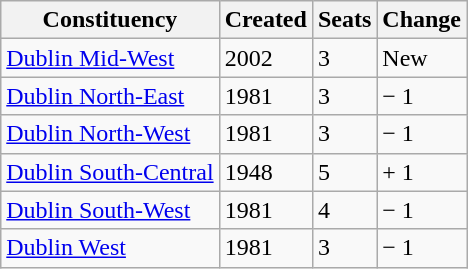<table class="wikitable">
<tr>
<th>Constituency</th>
<th>Created</th>
<th>Seats</th>
<th>Change</th>
</tr>
<tr>
<td><a href='#'>Dublin Mid-West</a></td>
<td>2002</td>
<td>3</td>
<td>New</td>
</tr>
<tr>
<td><a href='#'>Dublin North-East</a></td>
<td>1981</td>
<td>3</td>
<td>− 1</td>
</tr>
<tr>
<td><a href='#'>Dublin North-West</a></td>
<td>1981</td>
<td>3</td>
<td>− 1</td>
</tr>
<tr>
<td><a href='#'>Dublin South-Central</a></td>
<td>1948</td>
<td>5</td>
<td>+ 1</td>
</tr>
<tr>
<td><a href='#'>Dublin South-West</a></td>
<td>1981</td>
<td>4</td>
<td>− 1</td>
</tr>
<tr>
<td><a href='#'>Dublin West</a></td>
<td>1981</td>
<td>3</td>
<td>− 1</td>
</tr>
</table>
